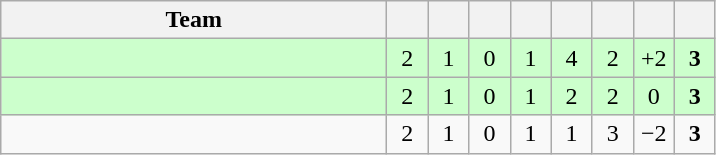<table class=wikitable style="text-align:center">
<tr>
<th width=250>Team</th>
<th width="20"></th>
<th width="20"></th>
<th width="20"></th>
<th width="20"></th>
<th width="20"></th>
<th width="20"></th>
<th width="20"></th>
<th width="20"></th>
</tr>
<tr bgcolor=ccffcc>
<td align="left"></td>
<td>2</td>
<td>1</td>
<td>0</td>
<td>1</td>
<td>4</td>
<td>2</td>
<td>+2</td>
<td><strong>3</strong></td>
</tr>
<tr bgcolor=ccffcc>
<td align="left"></td>
<td>2</td>
<td>1</td>
<td>0</td>
<td>1</td>
<td>2</td>
<td>2</td>
<td>0</td>
<td><strong>3</strong></td>
</tr>
<tr>
<td align="left"></td>
<td>2</td>
<td>1</td>
<td>0</td>
<td>1</td>
<td>1</td>
<td>3</td>
<td>−2</td>
<td><strong>3</strong></td>
</tr>
</table>
